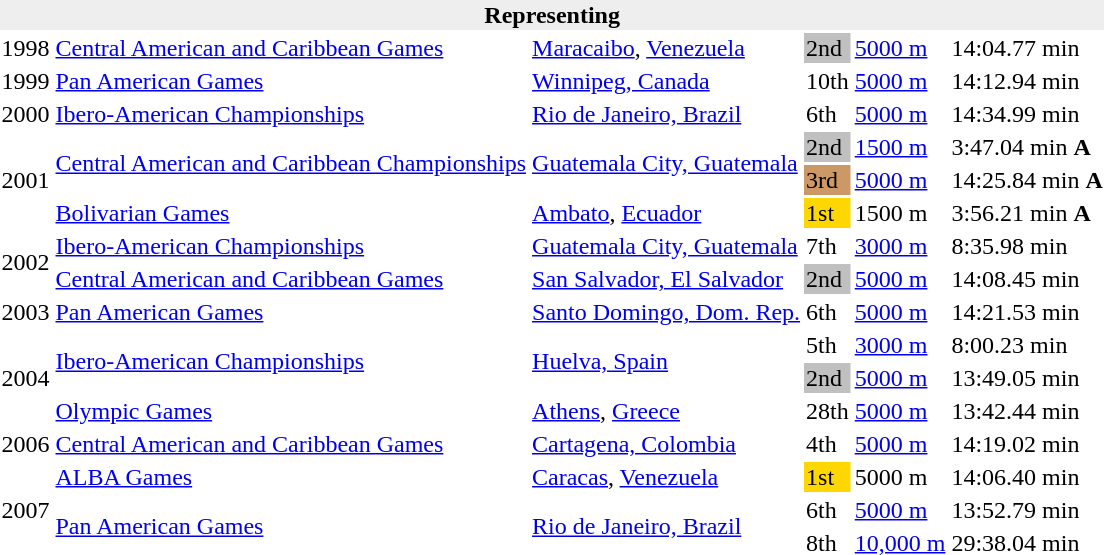<table>
<tr>
<th bgcolor="#eeeeee" colspan="6">Representing </th>
</tr>
<tr>
<td>1998</td>
<td><a href='#'>Central American and Caribbean Games</a></td>
<td><a href='#'>Maracaibo</a>, <a href='#'>Venezuela</a></td>
<td bgcolor="silver">2nd</td>
<td><a href='#'>5000 m</a></td>
<td>14:04.77 min</td>
</tr>
<tr>
<td>1999</td>
<td><a href='#'>Pan American Games</a></td>
<td><a href='#'>Winnipeg, Canada</a></td>
<td>10th</td>
<td><a href='#'>5000 m</a></td>
<td>14:12.94 min</td>
</tr>
<tr>
<td>2000</td>
<td><a href='#'>Ibero-American Championships</a></td>
<td><a href='#'>Rio de Janeiro, Brazil</a></td>
<td>6th</td>
<td><a href='#'>5000 m</a></td>
<td>14:34.99 min</td>
</tr>
<tr>
<td rowspan=3>2001</td>
<td rowspan=2><a href='#'>Central American and Caribbean Championships</a></td>
<td rowspan=2><a href='#'>Guatemala City, Guatemala</a></td>
<td bgcolor="silver">2nd</td>
<td><a href='#'>1500 m</a></td>
<td>3:47.04 min <strong>A</strong></td>
</tr>
<tr>
<td bgcolor="cc9966">3rd</td>
<td><a href='#'>5000 m</a></td>
<td>14:25.84 min <strong>A</strong></td>
</tr>
<tr>
<td><a href='#'>Bolivarian Games</a></td>
<td><a href='#'>Ambato</a>, <a href='#'>Ecuador</a></td>
<td bgcolor=gold>1st</td>
<td>1500 m</td>
<td>3:56.21  min <strong>A</strong></td>
</tr>
<tr>
<td rowspan=2>2002</td>
<td><a href='#'>Ibero-American Championships</a></td>
<td><a href='#'>Guatemala City, Guatemala</a></td>
<td>7th</td>
<td><a href='#'>3000 m</a></td>
<td>8:35.98 min</td>
</tr>
<tr>
<td><a href='#'>Central American and Caribbean Games</a></td>
<td><a href='#'>San Salvador, El Salvador</a></td>
<td bgcolor="silver">2nd</td>
<td><a href='#'>5000 m</a></td>
<td>14:08.45 min</td>
</tr>
<tr>
<td>2003</td>
<td><a href='#'>Pan American Games</a></td>
<td><a href='#'>Santo Domingo, Dom. Rep.</a></td>
<td>6th</td>
<td><a href='#'>5000 m</a></td>
<td>14:21.53 min</td>
</tr>
<tr>
<td rowspan=3>2004</td>
<td rowspan=2><a href='#'>Ibero-American Championships</a></td>
<td rowspan=2><a href='#'>Huelva, Spain</a></td>
<td>5th</td>
<td><a href='#'>3000 m</a></td>
<td>8:00.23 min</td>
</tr>
<tr>
<td bgcolor=silver>2nd</td>
<td><a href='#'>5000 m</a></td>
<td>13:49.05 min</td>
</tr>
<tr>
<td><a href='#'>Olympic Games</a></td>
<td><a href='#'>Athens</a>, <a href='#'>Greece</a></td>
<td>28th</td>
<td><a href='#'>5000 m</a></td>
<td>13:42.44 min</td>
</tr>
<tr>
<td>2006</td>
<td><a href='#'>Central American and Caribbean Games</a></td>
<td><a href='#'>Cartagena, Colombia</a></td>
<td>4th</td>
<td><a href='#'>5000 m</a></td>
<td>14:19.02 min</td>
</tr>
<tr>
<td rowspan=3>2007</td>
<td><a href='#'>ALBA Games</a></td>
<td><a href='#'>Caracas</a>, <a href='#'>Venezuela</a></td>
<td bgcolor=gold>1st</td>
<td>5000 m</td>
<td>14:06.40 min</td>
</tr>
<tr>
<td rowspan=2><a href='#'>Pan American Games</a></td>
<td rowspan=2><a href='#'>Rio de Janeiro, Brazil</a></td>
<td>6th</td>
<td><a href='#'>5000 m</a></td>
<td>13:52.79 min</td>
</tr>
<tr>
<td>8th</td>
<td><a href='#'>10,000 m</a></td>
<td>29:38.04 min</td>
</tr>
</table>
